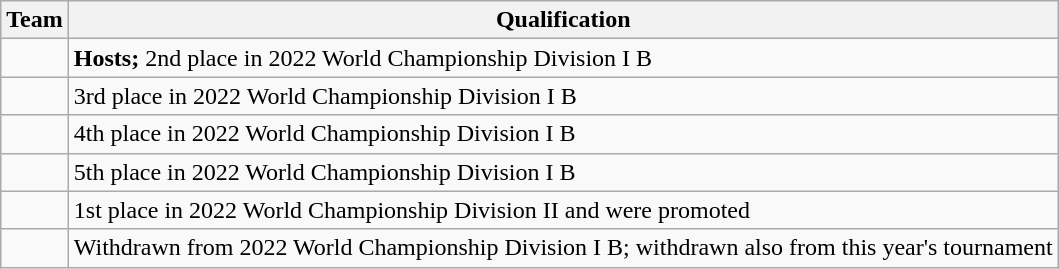<table class="wikitable">
<tr>
<th>Team</th>
<th>Qualification</th>
</tr>
<tr>
<td></td>
<td><strong>Hosts;</strong> 2nd place in 2022 World Championship Division I B</td>
</tr>
<tr>
<td></td>
<td>3rd place in 2022 World Championship Division I B</td>
</tr>
<tr>
<td></td>
<td>4th place in 2022 World Championship Division I B</td>
</tr>
<tr>
<td></td>
<td>5th place in 2022 World Championship Division I B</td>
</tr>
<tr>
<td></td>
<td>1st place in 2022 World Championship Division II and were promoted</td>
</tr>
<tr>
<td><s></s></td>
<td>Withdrawn from 2022 World Championship Division I B; withdrawn also from this year's tournament</td>
</tr>
</table>
